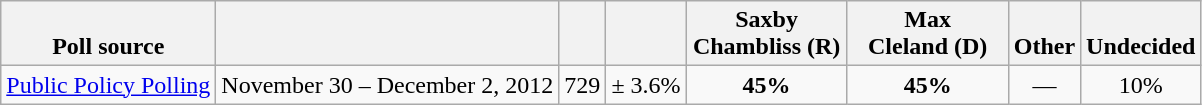<table class="wikitable" style="text-align:center">
<tr valign= bottom>
<th>Poll source</th>
<th></th>
<th></th>
<th></th>
<th style="width:100px;">Saxby<br>Chambliss (R)</th>
<th style="width:100px;">Max<br>Cleland (D)</th>
<th>Other</th>
<th>Undecided</th>
</tr>
<tr>
<td align=left><a href='#'>Public Policy Polling</a></td>
<td>November 30 – December 2, 2012</td>
<td>729</td>
<td>± 3.6%</td>
<td><strong>45%</strong></td>
<td><strong>45%</strong></td>
<td>—</td>
<td>10%</td>
</tr>
</table>
